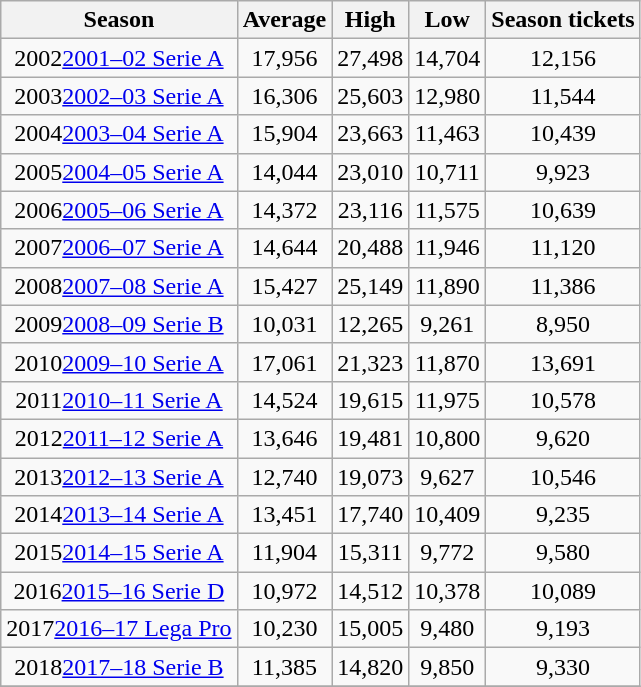<table class="wikitable sortable" style="text-align: center;">
<tr>
<th><strong>Season</strong></th>
<th><strong>Average</strong></th>
<th><strong>High</strong></th>
<th><strong>Low</strong></th>
<th><strong>Season tickets</strong></th>
</tr>
<tr>
<td><span>2002</span><a href='#'>2001–02 Serie A</a></td>
<td>17,956</td>
<td>27,498</td>
<td>14,704</td>
<td>12,156</td>
</tr>
<tr>
<td><span>2003</span><a href='#'>2002–03 Serie A</a></td>
<td>16,306</td>
<td>25,603</td>
<td>12,980</td>
<td>11,544</td>
</tr>
<tr>
<td><span>2004</span><a href='#'>2003–04 Serie A</a></td>
<td>15,904</td>
<td>23,663</td>
<td>11,463</td>
<td>10,439</td>
</tr>
<tr>
<td><span>2005</span><a href='#'>2004–05 Serie A</a></td>
<td>14,044</td>
<td>23,010</td>
<td>10,711</td>
<td>9,923</td>
</tr>
<tr>
<td><span>2006</span><a href='#'>2005–06 Serie A</a></td>
<td>14,372</td>
<td>23,116</td>
<td>11,575</td>
<td>10,639</td>
</tr>
<tr>
<td><span>2007</span><a href='#'>2006–07 Serie A</a></td>
<td>14,644</td>
<td>20,488</td>
<td>11,946</td>
<td>11,120</td>
</tr>
<tr>
<td><span>2008</span><a href='#'>2007–08 Serie A</a></td>
<td>15,427</td>
<td>25,149</td>
<td>11,890</td>
<td>11,386</td>
</tr>
<tr>
<td><span>2009</span><a href='#'>2008–09 Serie B</a></td>
<td>10,031</td>
<td>12,265</td>
<td>9,261</td>
<td>8,950</td>
</tr>
<tr>
<td><span>2010</span><a href='#'>2009–10 Serie A</a></td>
<td>17,061</td>
<td>21,323</td>
<td>11,870</td>
<td>13,691</td>
</tr>
<tr>
<td><span>2011</span><a href='#'>2010–11 Serie A</a></td>
<td>14,524</td>
<td>19,615</td>
<td>11,975</td>
<td>10,578</td>
</tr>
<tr>
<td><span>2012</span><a href='#'>2011–12 Serie A</a></td>
<td>13,646</td>
<td>19,481</td>
<td>10,800</td>
<td>9,620</td>
</tr>
<tr>
<td><span>2013</span><a href='#'>2012–13 Serie A</a></td>
<td>12,740</td>
<td>19,073</td>
<td>9,627</td>
<td>10,546</td>
</tr>
<tr>
<td><span>2014</span><a href='#'>2013–14 Serie A</a></td>
<td>13,451</td>
<td>17,740</td>
<td>10,409</td>
<td>9,235</td>
</tr>
<tr>
<td><span>2015</span><a href='#'>2014–15 Serie A</a></td>
<td>11,904</td>
<td>15,311</td>
<td>9,772</td>
<td>9,580</td>
</tr>
<tr>
<td><span>2016</span><a href='#'>2015–16 Serie D</a></td>
<td>10,972</td>
<td>14,512</td>
<td>10,378</td>
<td>10,089</td>
</tr>
<tr>
<td><span>2017</span><a href='#'>2016–17 Lega Pro</a></td>
<td>10,230</td>
<td>15,005</td>
<td>9,480</td>
<td>9,193</td>
</tr>
<tr>
<td><span>2018</span><a href='#'>2017–18 Serie B</a></td>
<td>11,385</td>
<td>14,820</td>
<td>9,850</td>
<td>9,330</td>
</tr>
<tr>
</tr>
</table>
